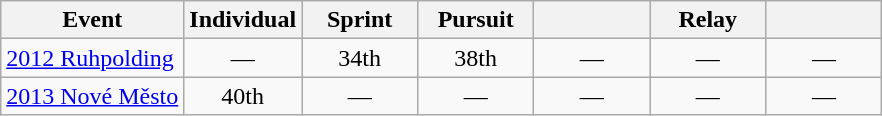<table class="wikitable" style="text-align: center;">
<tr ">
<th>Event</th>
<th style="width:70px;">Individual</th>
<th style="width:70px;">Sprint</th>
<th style="width:70px;">Pursuit</th>
<th style="width:70px;"></th>
<th style="width:70px;">Relay</th>
<th style="width:70px;"></th>
</tr>
<tr>
<td align=left> <a href='#'>2012 Ruhpolding</a></td>
<td>—</td>
<td>34th</td>
<td>38th</td>
<td>—</td>
<td>—</td>
<td>—</td>
</tr>
<tr>
<td align=left> <a href='#'>2013 Nové Město</a></td>
<td>40th</td>
<td>—</td>
<td>—</td>
<td>—</td>
<td>—</td>
<td>—</td>
</tr>
</table>
